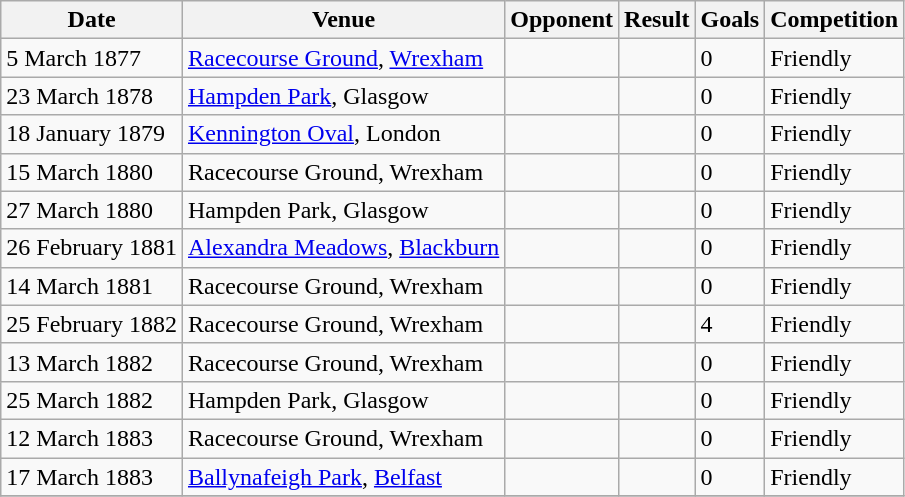<table class="wikitable">
<tr>
<th>Date</th>
<th>Venue</th>
<th>Opponent</th>
<th>Result</th>
<th>Goals</th>
<th>Competition</th>
</tr>
<tr>
<td>5 March 1877</td>
<td><a href='#'>Racecourse Ground</a>, <a href='#'>Wrexham</a></td>
<td></td>
<td></td>
<td>0</td>
<td>Friendly</td>
</tr>
<tr>
<td>23 March 1878</td>
<td><a href='#'>Hampden Park</a>, Glasgow</td>
<td></td>
<td></td>
<td>0</td>
<td>Friendly</td>
</tr>
<tr>
<td>18 January 1879</td>
<td><a href='#'>Kennington Oval</a>, London</td>
<td></td>
<td></td>
<td>0</td>
<td>Friendly</td>
</tr>
<tr>
<td>15 March 1880</td>
<td>Racecourse Ground, Wrexham</td>
<td></td>
<td></td>
<td>0</td>
<td>Friendly</td>
</tr>
<tr>
<td>27 March 1880</td>
<td>Hampden Park, Glasgow</td>
<td></td>
<td></td>
<td>0</td>
<td>Friendly</td>
</tr>
<tr>
<td>26 February 1881</td>
<td><a href='#'>Alexandra Meadows</a>, <a href='#'>Blackburn</a></td>
<td></td>
<td></td>
<td>0</td>
<td>Friendly</td>
</tr>
<tr>
<td>14 March 1881</td>
<td>Racecourse Ground, Wrexham</td>
<td></td>
<td></td>
<td>0</td>
<td>Friendly</td>
</tr>
<tr>
<td>25 February 1882</td>
<td>Racecourse Ground, Wrexham</td>
<td></td>
<td></td>
<td>4</td>
<td>Friendly</td>
</tr>
<tr>
<td>13 March 1882</td>
<td>Racecourse Ground, Wrexham</td>
<td></td>
<td></td>
<td>0</td>
<td>Friendly</td>
</tr>
<tr>
<td>25 March 1882</td>
<td>Hampden Park, Glasgow</td>
<td></td>
<td></td>
<td>0</td>
<td>Friendly</td>
</tr>
<tr>
<td>12 March 1883</td>
<td>Racecourse Ground, Wrexham</td>
<td></td>
<td></td>
<td>0</td>
<td>Friendly</td>
</tr>
<tr>
<td>17 March 1883</td>
<td><a href='#'>Ballynafeigh Park</a>, <a href='#'>Belfast</a></td>
<td></td>
<td></td>
<td>0</td>
<td>Friendly</td>
</tr>
<tr>
</tr>
</table>
